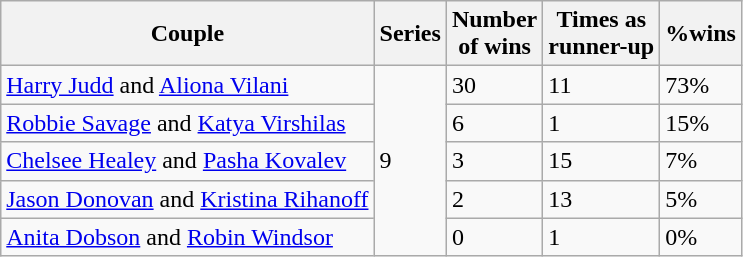<table class="wikitable sortable">
<tr>
<th>Couple</th>
<th>Series</th>
<th>Number<br>of wins</th>
<th>Times as<br>runner-up</th>
<th>%wins</th>
</tr>
<tr>
<td><a href='#'>Harry Judd</a> and <a href='#'>Aliona Vilani</a></td>
<td rowspan="5">9</td>
<td>30</td>
<td>11</td>
<td>73%</td>
</tr>
<tr>
<td><a href='#'>Robbie Savage</a> and <a href='#'>Katya Virshilas</a></td>
<td>6</td>
<td>1</td>
<td>15%</td>
</tr>
<tr>
<td><a href='#'>Chelsee Healey</a> and <a href='#'>Pasha Kovalev</a></td>
<td>3</td>
<td>15</td>
<td>7%</td>
</tr>
<tr>
<td><a href='#'>Jason Donovan</a> and <a href='#'>Kristina Rihanoff</a></td>
<td>2</td>
<td>13</td>
<td>5%</td>
</tr>
<tr>
<td><a href='#'>Anita Dobson</a> and <a href='#'>Robin Windsor</a></td>
<td>0</td>
<td>1</td>
<td>0%</td>
</tr>
</table>
